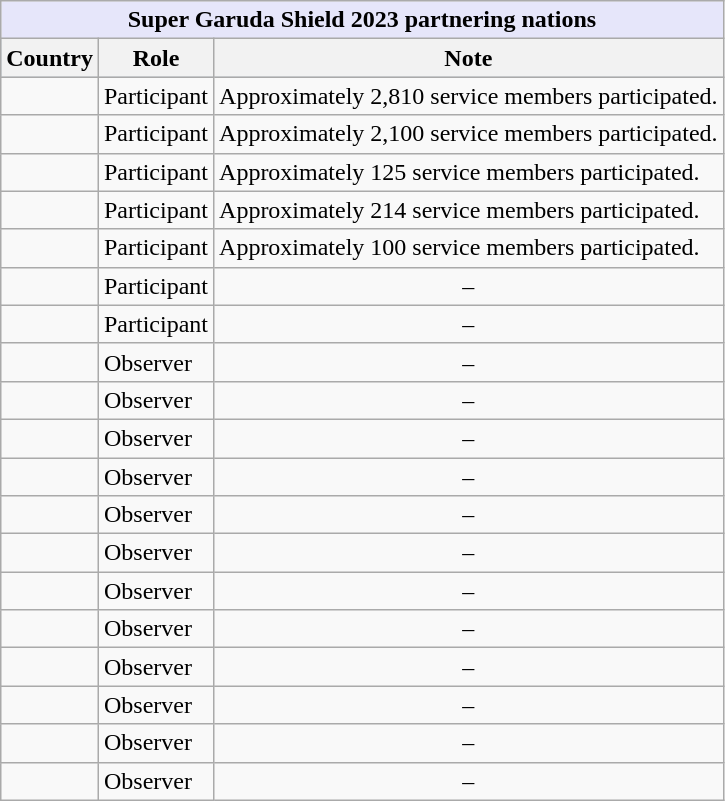<table class="wikitable sortable">
<tr>
<th colspan="3" style="background: lavender;">Super Garuda Shield 2023 partnering nations</th>
</tr>
<tr bgcolor="aabccc">
<th>Country</th>
<th>Role</th>
<th>Note</th>
</tr>
<tr>
<td></td>
<td>Participant</td>
<td>Approximately 2,810 service members participated.</td>
</tr>
<tr>
<td></td>
<td>Participant</td>
<td>Approximately 2,100 service members participated.</td>
</tr>
<tr>
<td></td>
<td>Participant</td>
<td>Approximately 125 service members participated.</td>
</tr>
<tr>
<td></td>
<td>Participant</td>
<td>Approximately 214 service members participated.</td>
</tr>
<tr>
<td></td>
<td>Participant</td>
<td>Approximately 100 service members participated.</td>
</tr>
<tr>
<td></td>
<td>Participant</td>
<td style="text-align: center;">–</td>
</tr>
<tr>
<td></td>
<td>Participant</td>
<td style="text-align: center;">–</td>
</tr>
<tr>
<td></td>
<td>Observer</td>
<td style="text-align: center;">–</td>
</tr>
<tr>
<td></td>
<td>Observer</td>
<td style="text-align: center;">–</td>
</tr>
<tr>
<td></td>
<td>Observer</td>
<td style="text-align: center;">–</td>
</tr>
<tr>
<td></td>
<td>Observer</td>
<td style="text-align: center;">–</td>
</tr>
<tr>
<td></td>
<td>Observer</td>
<td style="text-align: center;">–</td>
</tr>
<tr>
<td></td>
<td>Observer</td>
<td style="text-align: center;">–</td>
</tr>
<tr>
<td></td>
<td>Observer</td>
<td style="text-align: center;">–</td>
</tr>
<tr>
<td></td>
<td>Observer</td>
<td style="text-align: center;">–</td>
</tr>
<tr>
<td></td>
<td>Observer</td>
<td style="text-align: center;">–</td>
</tr>
<tr>
<td></td>
<td>Observer</td>
<td style="text-align: center;">–</td>
</tr>
<tr>
<td></td>
<td>Observer</td>
<td style="text-align: center;">–</td>
</tr>
<tr>
<td></td>
<td>Observer</td>
<td style="text-align: center;">–</td>
</tr>
</table>
